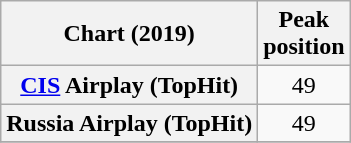<table class="wikitable sortable plainrowheaders" style="text-align:center">
<tr>
<th scope="col">Chart (2019)</th>
<th scope="col">Peak<br>position</th>
</tr>
<tr>
<th scope="row"><a href='#'>CIS</a> Airplay (TopHit)</th>
<td>49</td>
</tr>
<tr>
<th scope="row">Russia Airplay (TopHit)</th>
<td>49</td>
</tr>
<tr>
</tr>
</table>
